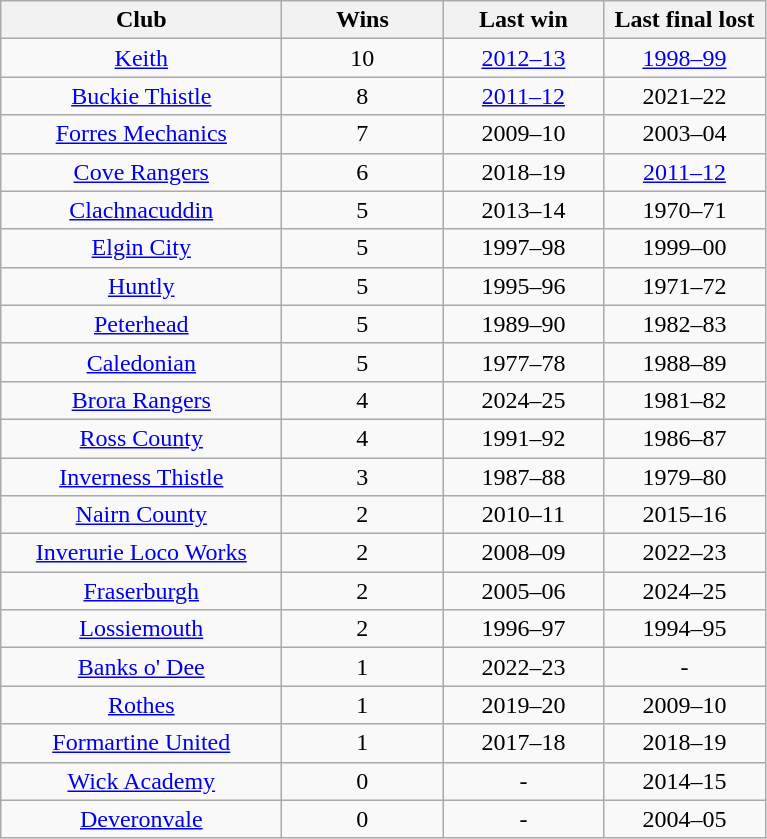<table class="wikitable" style="text-align: center;">
<tr>
<th width=180>Club</th>
<th width=100>Wins</th>
<th width=100>Last win</th>
<th width=100>Last final lost</th>
</tr>
<tr>
<td><a href='#'>Keith</a></td>
<td>10</td>
<td><a href='#'>2012–13</a></td>
<td><a href='#'>1998–99</a></td>
</tr>
<tr>
<td><a href='#'>Buckie Thistle</a></td>
<td>8</td>
<td><a href='#'>2011–12</a></td>
<td>2021–22</td>
</tr>
<tr>
<td><a href='#'>Forres Mechanics</a></td>
<td>7</td>
<td>2009–10</td>
<td>2003–04</td>
</tr>
<tr>
<td><a href='#'>Cove Rangers</a></td>
<td>6</td>
<td>2018–19</td>
<td><a href='#'>2011–12</a></td>
</tr>
<tr>
<td><a href='#'>Clachnacuddin</a></td>
<td>5</td>
<td>2013–14</td>
<td>1970–71</td>
</tr>
<tr>
<td><a href='#'>Elgin City</a></td>
<td>5</td>
<td>1997–98</td>
<td>1999–00</td>
</tr>
<tr>
<td><a href='#'>Huntly</a></td>
<td>5</td>
<td>1995–96</td>
<td>1971–72</td>
</tr>
<tr>
<td><a href='#'>Peterhead</a></td>
<td>5</td>
<td>1989–90</td>
<td>1982–83</td>
</tr>
<tr>
<td><a href='#'>Caledonian</a></td>
<td>5</td>
<td>1977–78</td>
<td>1988–89</td>
</tr>
<tr>
<td><a href='#'>Brora Rangers</a></td>
<td>4</td>
<td>2024–25</td>
<td>1981–82</td>
</tr>
<tr>
<td><a href='#'>Ross County</a></td>
<td>4</td>
<td>1991–92</td>
<td>1986–87</td>
</tr>
<tr>
<td><a href='#'>Inverness Thistle</a></td>
<td>3</td>
<td>1987–88</td>
<td>1979–80</td>
</tr>
<tr>
<td><a href='#'>Nairn County</a></td>
<td>2</td>
<td>2010–11</td>
<td>2015–16</td>
</tr>
<tr>
<td><a href='#'>Inverurie Loco Works</a></td>
<td>2</td>
<td>2008–09</td>
<td>2022–23</td>
</tr>
<tr>
<td><a href='#'>Fraserburgh</a></td>
<td>2</td>
<td>2005–06</td>
<td>2024–25</td>
</tr>
<tr>
<td><a href='#'>Lossiemouth</a></td>
<td>2</td>
<td>1996–97</td>
<td>1994–95</td>
</tr>
<tr>
<td><a href='#'>Banks o' Dee</a></td>
<td>1</td>
<td>2022–23</td>
<td>-</td>
</tr>
<tr>
<td><a href='#'>Rothes</a></td>
<td>1</td>
<td>2019–20</td>
<td>2009–10</td>
</tr>
<tr>
<td><a href='#'>Formartine United</a></td>
<td>1</td>
<td>2017–18</td>
<td>2018–19</td>
</tr>
<tr>
<td><a href='#'>Wick Academy</a></td>
<td>0</td>
<td>-</td>
<td>2014–15</td>
</tr>
<tr>
<td><a href='#'>Deveronvale</a></td>
<td>0</td>
<td>-</td>
<td>2004–05</td>
</tr>
</table>
